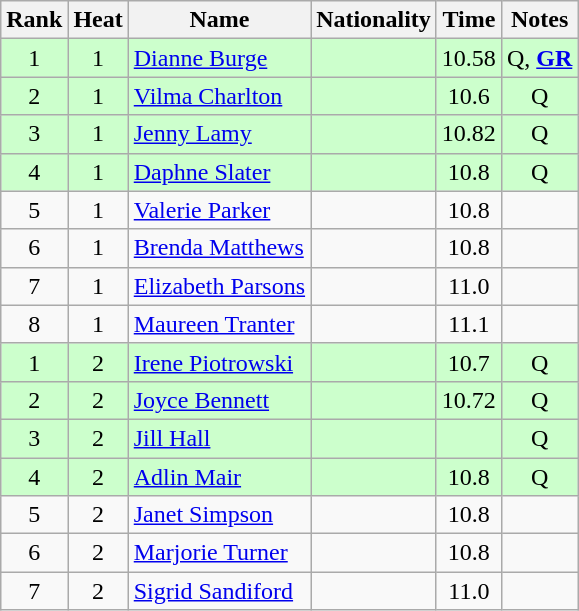<table class="wikitable sortable" style="text-align:center">
<tr>
<th scope="col">Rank</th>
<th scope="col">Heat</th>
<th scope="col">Name</th>
<th scope="col">Nationality</th>
<th scope="col">Time</th>
<th scope="col">Notes</th>
</tr>
<tr style="background-color: #ccffcc;">
<td>1</td>
<td>1</td>
<td style="text-align: left;"><a href='#'>Dianne Burge</a></td>
<td style="text-align: left;"></td>
<td>10.58</td>
<td>Q, <strong><a href='#'>GR</a></strong></td>
</tr>
<tr style="background-color: #ccffcc;">
<td>2</td>
<td>1</td>
<td style="text-align: left;"><a href='#'>Vilma Charlton</a></td>
<td style="text-align: left;"></td>
<td>10.6</td>
<td>Q</td>
</tr>
<tr style="background-color: #ccffcc;">
<td>3</td>
<td>1</td>
<td style="text-align: left;"><a href='#'>Jenny Lamy</a></td>
<td style="text-align: left;"></td>
<td>10.82</td>
<td>Q</td>
</tr>
<tr bgcolor=ccffcc>
<td>4</td>
<td>1</td>
<td style="text-align: left;"><a href='#'>Daphne Slater</a></td>
<td style="text-align: left;"></td>
<td>10.8</td>
<td>Q</td>
</tr>
<tr>
<td>5</td>
<td>1</td>
<td style="text-align: left;"><a href='#'>Valerie Parker</a></td>
<td style="text-align: left;"></td>
<td>10.8</td>
<td></td>
</tr>
<tr>
<td>6</td>
<td>1</td>
<td style="text-align: left;"><a href='#'>Brenda Matthews</a></td>
<td style="text-align: left;"></td>
<td>10.8</td>
<td></td>
</tr>
<tr>
<td>7</td>
<td>1</td>
<td style="text-align: left;"><a href='#'>Elizabeth Parsons</a></td>
<td style="text-align: left;"></td>
<td>11.0</td>
<td></td>
</tr>
<tr>
<td>8</td>
<td>1</td>
<td style="text-align: left;"><a href='#'>Maureen Tranter</a></td>
<td style="text-align: left;"></td>
<td>11.1</td>
<td></td>
</tr>
<tr style="background-color: #ccffcc;">
<td>1</td>
<td>2</td>
<td style="text-align: left;"><a href='#'>Irene Piotrowski</a></td>
<td style="text-align: left;"></td>
<td>10.7</td>
<td>Q</td>
</tr>
<tr style="background-color: #ccffcc;">
<td>2</td>
<td>2</td>
<td style="text-align: left;"><a href='#'>Joyce Bennett</a></td>
<td style="text-align: left;"></td>
<td>10.72</td>
<td>Q</td>
</tr>
<tr style="background-color: #ccffcc;">
<td>3</td>
<td>2</td>
<td style="text-align: left;"><a href='#'>Jill Hall</a></td>
<td style="text-align: left;"></td>
<td></td>
<td>Q</td>
</tr>
<tr style="background-color: #ccffcc;">
<td>4</td>
<td>2</td>
<td style="text-align: left;"><a href='#'>Adlin Mair</a></td>
<td style="text-align: left;"></td>
<td>10.8</td>
<td>Q</td>
</tr>
<tr>
<td>5</td>
<td>2</td>
<td style="text-align: left;"><a href='#'>Janet Simpson</a></td>
<td align=left></td>
<td>10.8</td>
<td></td>
</tr>
<tr>
<td>6</td>
<td>2</td>
<td style="text-align: left;"><a href='#'>Marjorie Turner</a></td>
<td align=left></td>
<td>10.8</td>
<td></td>
</tr>
<tr>
<td>7</td>
<td>2</td>
<td style="text-align: left;"><a href='#'>Sigrid Sandiford</a></td>
<td style="text-align: left;"></td>
<td>11.0</td>
<td></td>
</tr>
</table>
